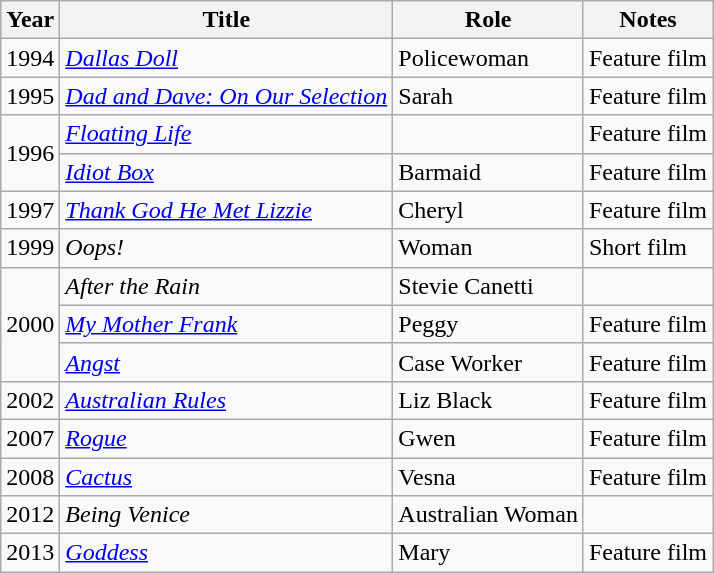<table class="wikitable sortable">
<tr>
<th>Year</th>
<th>Title</th>
<th>Role</th>
<th class="unsortable">Notes</th>
</tr>
<tr>
<td>1994</td>
<td><em><a href='#'>Dallas Doll</a></em></td>
<td>Policewoman</td>
<td>Feature film</td>
</tr>
<tr>
<td>1995</td>
<td><em><a href='#'>Dad and Dave: On Our Selection</a></em></td>
<td>Sarah</td>
<td>Feature film</td>
</tr>
<tr>
<td rowspan="2">1996</td>
<td><em><a href='#'>Floating Life</a></em></td>
<td></td>
<td>Feature film</td>
</tr>
<tr>
<td><em><a href='#'>Idiot Box</a></em></td>
<td>Barmaid</td>
<td>Feature film</td>
</tr>
<tr>
<td>1997</td>
<td><em><a href='#'>Thank God He Met Lizzie</a></em></td>
<td>Cheryl</td>
<td>Feature film</td>
</tr>
<tr>
<td>1999</td>
<td><em>Oops!</em></td>
<td>Woman</td>
<td>Short film</td>
</tr>
<tr>
<td rowspan="3">2000</td>
<td><em>After the Rain</em></td>
<td>Stevie Canetti</td>
<td></td>
</tr>
<tr>
<td><em><a href='#'>My Mother Frank</a></em></td>
<td>Peggy</td>
<td>Feature film</td>
</tr>
<tr>
<td><em><a href='#'>Angst</a></em></td>
<td>Case Worker</td>
<td>Feature film</td>
</tr>
<tr>
<td>2002</td>
<td><em><a href='#'>Australian Rules</a></em></td>
<td>Liz Black</td>
<td>Feature film</td>
</tr>
<tr>
<td>2007</td>
<td><em><a href='#'>Rogue</a></em></td>
<td>Gwen</td>
<td>Feature film</td>
</tr>
<tr>
<td>2008</td>
<td><em><a href='#'>Cactus</a></em></td>
<td>Vesna</td>
<td>Feature film</td>
</tr>
<tr>
<td>2012</td>
<td><em>Being Venice</em></td>
<td>Australian Woman</td>
<td></td>
</tr>
<tr>
<td>2013</td>
<td><em><a href='#'>Goddess</a></em></td>
<td>Mary</td>
<td>Feature film</td>
</tr>
</table>
